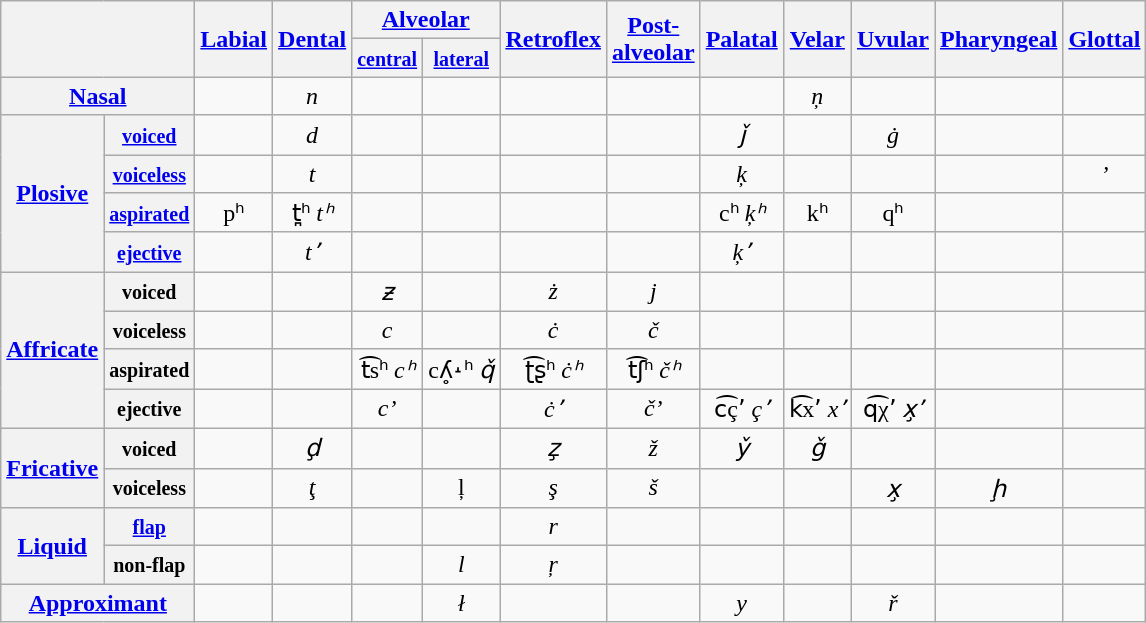<table class="wikitable" style="text-align:center">
<tr>
<th colspan="2" rowspan="2"></th>
<th rowspan="2"><a href='#'>Labial</a></th>
<th rowspan="2"><a href='#'>Dental</a></th>
<th colspan="2"><a href='#'>Alveolar</a></th>
<th rowspan="2"><a href='#'>Retroflex</a></th>
<th rowspan="2"><a href='#'>Post-<br>alveolar</a></th>
<th rowspan="2"><a href='#'>Palatal</a></th>
<th rowspan="2"><a href='#'>Velar</a></th>
<th rowspan="2"><a href='#'>Uvular</a></th>
<th rowspan="2"><a href='#'>Pharyngeal</a></th>
<th rowspan="2"><a href='#'>Glottal</a></th>
</tr>
<tr>
<th><small><a href='#'>central</a></small></th>
<th><small><a href='#'>lateral</a></small></th>
</tr>
<tr>
<th colspan="2"><a href='#'>Nasal</a></th>
<td></td>
<td> <em>n</em></td>
<td></td>
<td></td>
<td></td>
<td></td>
<td></td>
<td> <em>ņ</em></td>
<td></td>
<td></td>
<td></td>
</tr>
<tr>
<th rowspan="4"><a href='#'>Plosive</a></th>
<th><small><a href='#'>voiced</a></small></th>
<td></td>
<td> <em>d</em></td>
<td></td>
<td></td>
<td></td>
<td></td>
<td> <em>ǰ</em></td>
<td></td>
<td> <em>ġ</em></td>
<td></td>
<td></td>
</tr>
<tr>
<th><small><a href='#'>voiceless</a></small></th>
<td></td>
<td> <em>t</em></td>
<td></td>
<td></td>
<td></td>
<td></td>
<td> <em>ķ</em></td>
<td></td>
<td></td>
<td></td>
<td> <em>’</em></td>
</tr>
<tr>
<th><small><a href='#'>aspirated</a></small></th>
<td>pʰ</td>
<td>t̪ʰ <em>tʰ</em></td>
<td></td>
<td></td>
<td></td>
<td></td>
<td>cʰ <em>ķʰ</em></td>
<td>kʰ</td>
<td>qʰ</td>
<td></td>
<td></td>
</tr>
<tr>
<th><small><a href='#'>ejective</a></small></th>
<td></td>
<td> <em>tʼ</em></td>
<td></td>
<td></td>
<td></td>
<td></td>
<td> <em>ķʼ</em></td>
<td></td>
<td></td>
<td></td>
<td></td>
</tr>
<tr>
<th rowspan="4"><a href='#'>Affricate</a></th>
<th><small>voiced</small></th>
<td></td>
<td></td>
<td> <em>ƶ</em></td>
<td></td>
<td> <em>ż</em></td>
<td> <em>j</em></td>
<td></td>
<td></td>
<td></td>
<td></td>
<td></td>
</tr>
<tr>
<th><small>voiceless</small></th>
<td></td>
<td></td>
<td> <em>c</em></td>
<td></td>
<td> <em>ċ</em></td>
<td> <em>č</em></td>
<td></td>
<td></td>
<td></td>
<td></td>
<td></td>
</tr>
<tr>
<th><small>aspirated</small></th>
<td></td>
<td></td>
<td>t͡sʰ <em>cʰ</em></td>
<td>cʎ̥˔ʰ <em>q̌</em></td>
<td>ʈ͡ʂʰ <em>ċʰ</em></td>
<td>t͡ʃʰ <em>čʰ</em></td>
<td></td>
<td></td>
<td></td>
<td></td>
<td></td>
</tr>
<tr>
<th><small>ejective</small></th>
<td></td>
<td></td>
<td> <em>c’</em></td>
<td></td>
<td> <em>ċʼ</em></td>
<td> <em>č’</em></td>
<td>c͡çʼ <em>çʼ</em></td>
<td>k͡xʼ <em>xʼ</em></td>
<td>q͡χʼ <em>x̧ʼ</em></td>
<td></td>
<td></td>
</tr>
<tr>
<th rowspan="2"><a href='#'>Fricative</a></th>
<th><small>voiced</small></th>
<td></td>
<td> <em>ḑ</em></td>
<td></td>
<td></td>
<td> <em>z̧</em></td>
<td> <em>ž</em></td>
<td> <em>y̌</em></td>
<td> <em>ǧ</em></td>
<td></td>
<td></td>
<td></td>
</tr>
<tr>
<th><small>voiceless</small></th>
<td></td>
<td> <em>ţ</em></td>
<td></td>
<td> ļ</td>
<td> <em>ş</em></td>
<td> <em>š</em></td>
<td></td>
<td></td>
<td> <em>x̧</em></td>
<td> <em>ḩ</em></td>
<td></td>
</tr>
<tr>
<th rowspan="2"><a href='#'>Liquid</a></th>
<th><small><a href='#'>flap</a></small></th>
<td></td>
<td></td>
<td></td>
<td></td>
<td> <em>r</em></td>
<td></td>
<td></td>
<td></td>
<td></td>
<td></td>
<td></td>
</tr>
<tr>
<th><small>non-flap</small></th>
<td></td>
<td></td>
<td></td>
<td> <em>l</em></td>
<td> <em>ŗ</em></td>
<td></td>
<td></td>
<td></td>
<td></td>
<td></td>
<td></td>
</tr>
<tr>
<th colspan="2"><a href='#'>Approximant</a></th>
<td></td>
<td></td>
<td></td>
<td> <em>ł</em></td>
<td></td>
<td></td>
<td> <em>y</em></td>
<td></td>
<td> <em>ř</em></td>
<td></td>
<td></td>
</tr>
</table>
